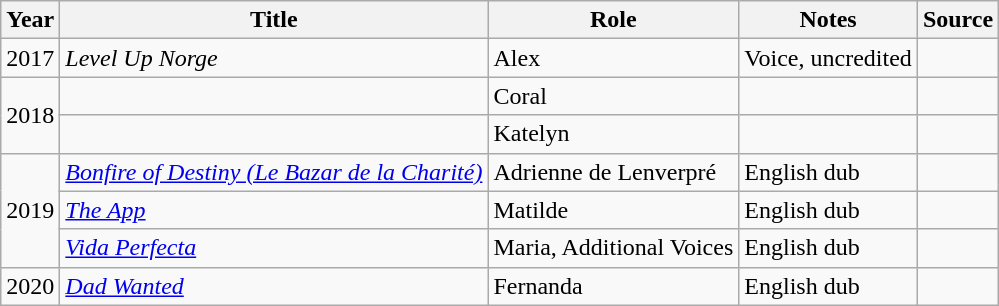<table class="wikitable sortable">
<tr>
<th>Year</th>
<th>Title</th>
<th>Role</th>
<th>Notes</th>
<th>Source</th>
</tr>
<tr>
<td>2017</td>
<td><em>Level Up Norge</em></td>
<td>Alex</td>
<td>Voice, uncredited</td>
<td></td>
</tr>
<tr>
<td rowspan="2">2018</td>
<td><em></em></td>
<td>Coral</td>
<td></td>
<td></td>
</tr>
<tr>
<td><em></em></td>
<td>Katelyn</td>
<td></td>
<td></td>
</tr>
<tr>
<td rowspan="3">2019</td>
<td><em><a href='#'>Bonfire of Destiny (Le Bazar de la Charité)</a></em></td>
<td>Adrienne de Lenverpré</td>
<td>English dub</td>
<td></td>
</tr>
<tr>
<td><em><a href='#'>The App</a></em></td>
<td>Matilde</td>
<td>English dub</td>
<td></td>
</tr>
<tr>
<td><em><a href='#'>Vida Perfecta</a></em></td>
<td>Maria, Additional Voices</td>
<td>English dub</td>
<td></td>
</tr>
<tr>
<td>2020</td>
<td><em><a href='#'>Dad Wanted</a></em></td>
<td>Fernanda</td>
<td>English dub</td>
<td></td>
</tr>
</table>
